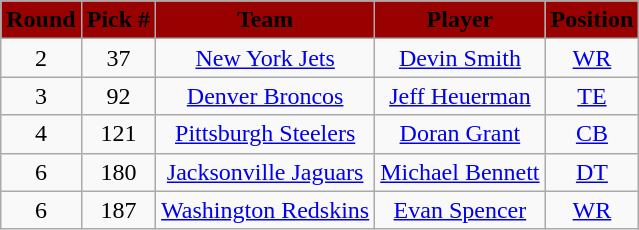<table class="wikitable" style="text-align:center">
<tr style="background:#900;">
<td><strong><span>Round</span></strong></td>
<td><strong><span>Pick #</span></strong></td>
<td><strong><span>Team</span></strong></td>
<td><strong><span>Player</span></strong></td>
<td><strong><span>Position</span></strong></td>
</tr>
<tr>
<td>2</td>
<td align=center>37</td>
<td><a href='#'>New York Jets</a></td>
<td><a href='#'>Devin Smith</a></td>
<td><a href='#'>WR</a></td>
</tr>
<tr>
<td>3</td>
<td align=center>92</td>
<td><a href='#'>Denver Broncos</a></td>
<td><a href='#'>Jeff Heuerman</a></td>
<td><a href='#'>TE</a></td>
</tr>
<tr>
<td>4</td>
<td align=center>121</td>
<td><a href='#'>Pittsburgh Steelers</a></td>
<td><a href='#'>Doran Grant</a></td>
<td><a href='#'>CB</a></td>
</tr>
<tr>
<td>6</td>
<td align=center>180</td>
<td><a href='#'>Jacksonville Jaguars</a></td>
<td><a href='#'>Michael Bennett</a></td>
<td><a href='#'>DT</a></td>
</tr>
<tr>
<td>6</td>
<td align=center>187</td>
<td><a href='#'>Washington Redskins</a></td>
<td><a href='#'>Evan Spencer</a></td>
<td><a href='#'>WR</a></td>
</tr>
</table>
